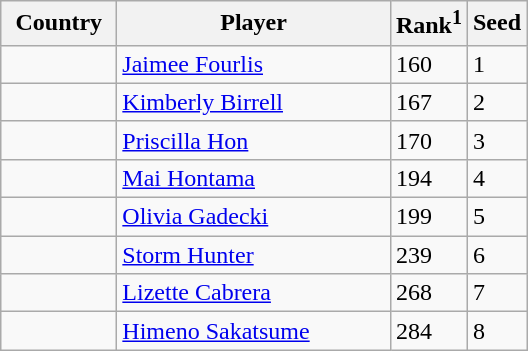<table class="sortable wikitable">
<tr>
<th width="70">Country</th>
<th width="175">Player</th>
<th>Rank<sup>1</sup></th>
<th>Seed</th>
</tr>
<tr>
<td></td>
<td><a href='#'>Jaimee Fourlis</a></td>
<td>160</td>
<td>1</td>
</tr>
<tr>
<td></td>
<td><a href='#'>Kimberly Birrell</a></td>
<td>167</td>
<td>2</td>
</tr>
<tr>
<td></td>
<td><a href='#'>Priscilla Hon</a></td>
<td>170</td>
<td>3</td>
</tr>
<tr>
<td></td>
<td><a href='#'>Mai Hontama</a></td>
<td>194</td>
<td>4</td>
</tr>
<tr>
<td></td>
<td><a href='#'>Olivia Gadecki</a></td>
<td>199</td>
<td>5</td>
</tr>
<tr>
<td></td>
<td><a href='#'>Storm Hunter</a></td>
<td>239</td>
<td>6</td>
</tr>
<tr>
<td></td>
<td><a href='#'>Lizette Cabrera</a></td>
<td>268</td>
<td>7</td>
</tr>
<tr>
<td></td>
<td><a href='#'>Himeno Sakatsume</a></td>
<td>284</td>
<td>8</td>
</tr>
</table>
